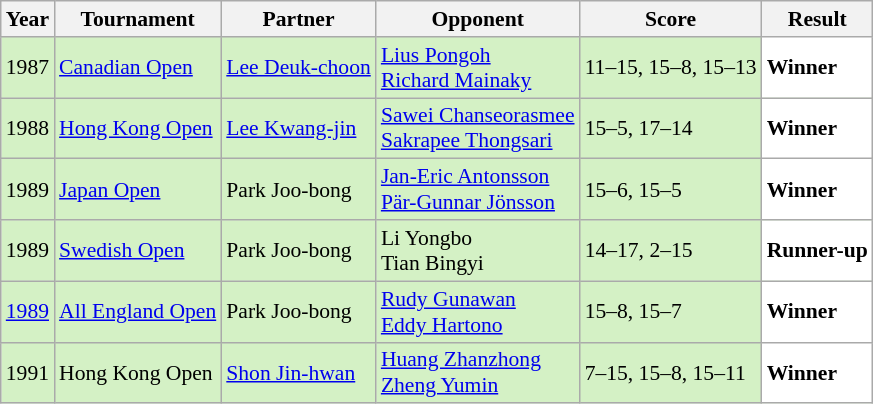<table class="sortable wikitable" style="font-size: 90%;">
<tr>
<th>Year</th>
<th>Tournament</th>
<th>Partner</th>
<th>Opponent</th>
<th>Score</th>
<th>Result</th>
</tr>
<tr style="background:#D4F1C5">
<td align="center">1987</td>
<td align="left"><a href='#'>Canadian Open</a></td>
<td align="left"> <a href='#'>Lee Deuk-choon</a></td>
<td align="left"> <a href='#'>Lius Pongoh</a><br> <a href='#'>Richard Mainaky</a></td>
<td align="left">11–15, 15–8, 15–13</td>
<td style="text-align:left; background:white"> <strong>Winner</strong></td>
</tr>
<tr style="background:#D4F1C5">
<td align="center">1988</td>
<td align="left"><a href='#'>Hong Kong Open</a></td>
<td align="left"> <a href='#'>Lee Kwang-jin</a></td>
<td align="left"> <a href='#'>Sawei Chanseorasmee</a><br> <a href='#'>Sakrapee Thongsari</a></td>
<td align="left">15–5, 17–14</td>
<td style="text-align:left; background:white"> <strong>Winner</strong></td>
</tr>
<tr style="background:#D4F1C5">
<td align="center">1989</td>
<td align="left"><a href='#'>Japan Open</a></td>
<td align="left"> Park Joo-bong</td>
<td align="left"> <a href='#'>Jan-Eric Antonsson</a><br> <a href='#'>Pär-Gunnar Jönsson</a></td>
<td align="left">15–6, 15–5</td>
<td style="text-align:left; background:white"> <strong>Winner</strong></td>
</tr>
<tr style="background:#D4F1C5">
<td align="center">1989</td>
<td align="left"><a href='#'>Swedish Open</a></td>
<td align="left"> Park Joo-bong</td>
<td align="left"> Li Yongbo<br> Tian Bingyi</td>
<td align="left">14–17, 2–15</td>
<td style="text-align:left; background:white"> <strong>Runner-up</strong></td>
</tr>
<tr style="background:#D4F1C5">
<td align="center"><a href='#'>1989</a></td>
<td align="left"><a href='#'>All England Open</a></td>
<td align="left"> Park Joo-bong</td>
<td align="left"> <a href='#'>Rudy Gunawan</a><br> <a href='#'>Eddy Hartono</a></td>
<td align="left">15–8, 15–7</td>
<td style="text-align:left; background:white"> <strong>Winner</strong></td>
</tr>
<tr style="background:#D4F1C5">
<td align="center">1991</td>
<td align="left">Hong Kong Open</td>
<td align="left"> <a href='#'>Shon Jin-hwan</a></td>
<td align="left"> <a href='#'>Huang Zhanzhong</a><br> <a href='#'>Zheng Yumin</a></td>
<td align="left">7–15, 15–8, 15–11</td>
<td style="text-align:left; background:white"> <strong>Winner</strong></td>
</tr>
</table>
